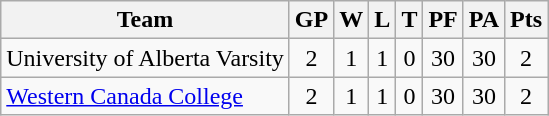<table class="wikitable" style="text-align:center;">
<tr>
<th>Team</th>
<th>GP</th>
<th>W</th>
<th>L</th>
<th>T</th>
<th>PF</th>
<th>PA</th>
<th>Pts</th>
</tr>
<tr>
<td align="left">University of Alberta Varsity</td>
<td>2</td>
<td>1</td>
<td>1</td>
<td>0</td>
<td>30</td>
<td>30</td>
<td>2</td>
</tr>
<tr>
<td align="left"><a href='#'>Western Canada College</a></td>
<td>2</td>
<td>1</td>
<td>1</td>
<td>0</td>
<td>30</td>
<td>30</td>
<td>2</td>
</tr>
</table>
